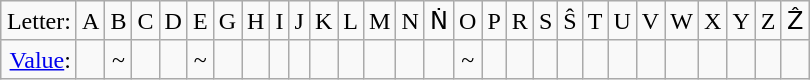<table class="wikitable" style="margin:1em auto;">
<tr align="center">
<td align="right">Letter:</td>
<td>A</td>
<td>B</td>
<td>C</td>
<td>D</td>
<td>E</td>
<td>G</td>
<td>H</td>
<td>I</td>
<td>J</td>
<td>K</td>
<td>L</td>
<td>M</td>
<td>N</td>
<td>Ṅ</td>
<td>O</td>
<td>P</td>
<td>R</td>
<td>S</td>
<td>Ŝ</td>
<td>T</td>
<td>U</td>
<td>V</td>
<td>W</td>
<td>X</td>
<td>Y</td>
<td>Z</td>
<td>Ẑ</td>
</tr>
<tr align="center">
<td align="right"><a href='#'>Value</a>:</td>
<td></td>
<td>~</td>
<td></td>
<td></td>
<td>~</td>
<td></td>
<td></td>
<td></td>
<td></td>
<td></td>
<td></td>
<td></td>
<td></td>
<td></td>
<td>~</td>
<td></td>
<td></td>
<td></td>
<td></td>
<td></td>
<td></td>
<td></td>
<td></td>
<td></td>
<td></td>
<td></td>
<td></td>
</tr>
</table>
